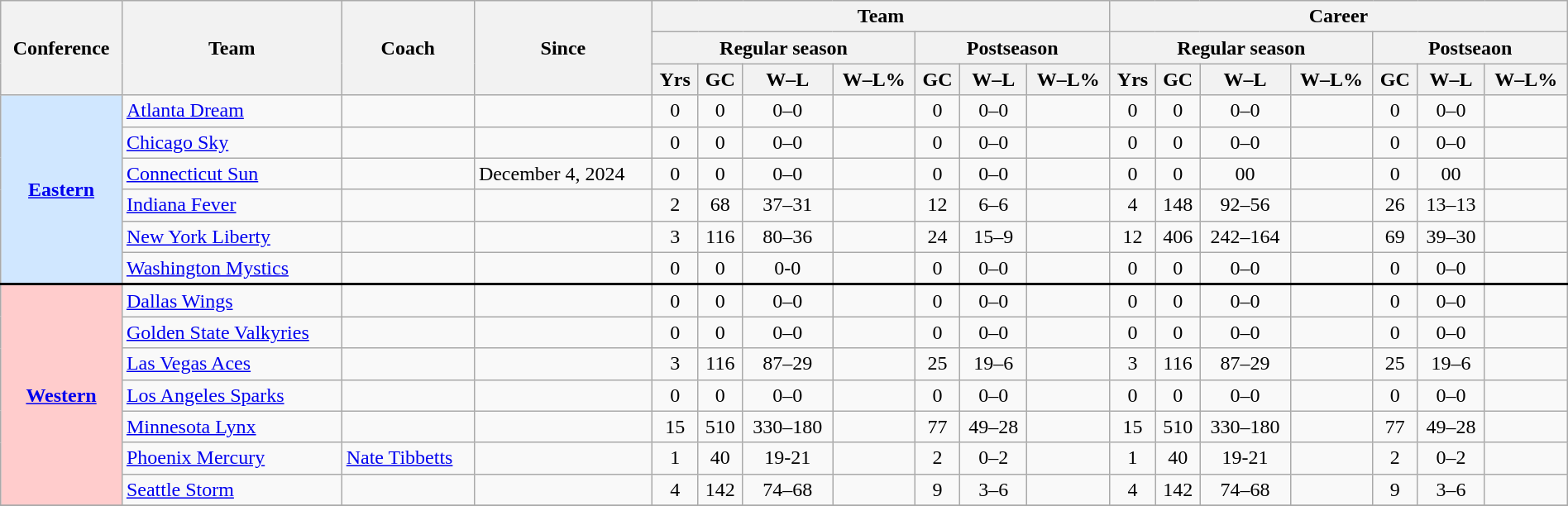<table class="wikitable" style="width:100%; text-align:left">
<tr>
<th rowspan="3">Conference</th>
<th rowspan="3">Team</th>
<th rowspan="3">Coach</th>
<th rowspan="3">Since</th>
<th colspan="7">Team</th>
<th colspan="7">Career</th>
</tr>
<tr>
<th colspan="4">Regular season</th>
<th colspan="3">Postseason</th>
<th colspan="4">Regular season</th>
<th colspan="3">Postseaon</th>
</tr>
<tr>
<th>Yrs</th>
<th>GC</th>
<th>W–L</th>
<th>W–L%</th>
<th>GC</th>
<th>W–L</th>
<th>W–L%</th>
<th>Yrs</th>
<th>GC</th>
<th>W–L</th>
<th>W–L%</th>
<th>GC</th>
<th>W–L</th>
<th>W–L%</th>
</tr>
<tr>
<th rowspan=6 style="background-color: #D0E7FF; text-align: center;"><strong><a href='#'>Eastern</a></strong></th>
<td><a href='#'>Atlanta Dream</a></td>
<td></td>
<td></td>
<td style="text-align: center;">0</td>
<td style="text-align: center;">0</td>
<td style="text-align: center;">0–0</td>
<td style="text-align: center;"></td>
<td style="text-align: center;">0</td>
<td style="text-align: center;">0–0</td>
<td style="text-align: center;"></td>
<td style="text-align: center;">0</td>
<td style="text-align: center;">0</td>
<td style="text-align: center;">0–0</td>
<td style="text-align: center;"></td>
<td style="text-align: center;">0</td>
<td style="text-align: center;">0–0</td>
<td style="text-align: center;"></td>
</tr>
<tr>
<td><a href='#'>Chicago Sky</a></td>
<td></td>
<td></td>
<td style="text-align: center;">0</td>
<td style="text-align: center;">0</td>
<td style="text-align: center;">0–0</td>
<td style="text-align: center;"></td>
<td style="text-align: center;">0</td>
<td style="text-align: center;">0–0</td>
<td style="text-align: center;"></td>
<td style="text-align: center;">0</td>
<td style="text-align: center;">0</td>
<td style="text-align: center;">0–0</td>
<td style="text-align: center;"></td>
<td style="text-align: center;">0</td>
<td style="text-align: center;">0–0</td>
<td style="text-align: center;"></td>
</tr>
<tr>
<td><a href='#'>Connecticut Sun</a></td>
<td></td>
<td>December 4, 2024</td>
<td style="text-align: center;">0</td>
<td style="text-align: center;">0</td>
<td style="text-align: center;">0–0</td>
<td style="text-align: center;"></td>
<td style="text-align: center;">0</td>
<td style="text-align: center;">0–0</td>
<td style="text-align: center;"></td>
<td style="text-align: center;">0</td>
<td style="text-align: center;">0</td>
<td style="text-align: center;">00</td>
<td style="text-align: center;"></td>
<td style="text-align: center;">0</td>
<td style="text-align: center;">00</td>
<td style="text-align: center;"></td>
</tr>
<tr>
<td><a href='#'>Indiana Fever</a></td>
<td></td>
<td></td>
<td style="text-align: center;">2</td>
<td style="text-align: center;">68</td>
<td style="text-align: center;">37–31</td>
<td style="text-align: center;"></td>
<td style="text-align: center;">12</td>
<td style="text-align: center;">6–6</td>
<td style="text-align: center;"></td>
<td style="text-align: center;">4</td>
<td style="text-align: center;">148</td>
<td style="text-align: center;">92–56</td>
<td style="text-align: center;"></td>
<td style="text-align: center;">26</td>
<td style="text-align: center;">13–13</td>
<td style="text-align: center;"></td>
</tr>
<tr>
<td><a href='#'>New York Liberty</a></td>
<td></td>
<td></td>
<td style="text-align: center;">3</td>
<td style="text-align: center;">116</td>
<td style="text-align: center;">80–36</td>
<td style="text-align: center;"></td>
<td style="text-align: center;">24</td>
<td style="text-align: center;">15–9</td>
<td style="text-align: center;"></td>
<td style="text-align: center;">12</td>
<td style="text-align: center;">406</td>
<td style="text-align: center;">242–164</td>
<td style="text-align: center;"></td>
<td style="text-align: center;">69</td>
<td style="text-align: center;">39–30</td>
<td style="text-align: center;"></td>
</tr>
<tr>
<td><a href='#'>Washington Mystics</a></td>
<td></td>
<td></td>
<td style="text-align: center;">0</td>
<td style="text-align: center;">0</td>
<td style="text-align: center;">0-0</td>
<td style="text-align: center;"></td>
<td style="text-align: center;">0</td>
<td style="text-align: center;">0–0</td>
<td style="text-align: center;"></td>
<td style="text-align: center;">0</td>
<td style="text-align: center;">0</td>
<td style="text-align: center;">0–0</td>
<td style="text-align: center;"></td>
<td style="text-align: center;">0</td>
<td style="text-align: center;">0–0</td>
<td style="text-align: center;"></td>
</tr>
<tr style = "border-top:2px solid black;">
<th rowspan=7 style="background-color: #FFCCCC;" text-align: center;"><strong><a href='#'>Western</a></strong></th>
<td><a href='#'>Dallas Wings</a></td>
<td></td>
<td></td>
<td style="text-align: center;">0</td>
<td style="text-align: center;">0</td>
<td style="text-align: center;">0–0</td>
<td style="text-align: center;"></td>
<td style="text-align: center;">0</td>
<td style="text-align: center;">0–0</td>
<td style="text-align: center;"></td>
<td style="text-align: center;">0</td>
<td style="text-align: center;">0</td>
<td style="text-align: center;">0–0</td>
<td style="text-align: center;"></td>
<td style="text-align: center;">0</td>
<td style="text-align: center;">0–0</td>
<td style="text-align: center;"></td>
</tr>
<tr>
<td><a href='#'>Golden State Valkyries</a></td>
<td></td>
<td></td>
<td style="text-align: center;">0</td>
<td style="text-align: center;">0</td>
<td style="text-align: center;">0–0</td>
<td style="text-align: center;"></td>
<td style="text-align: center;">0</td>
<td style="text-align: center;">0–0</td>
<td style="text-align: center;"></td>
<td style="text-align: center;">0</td>
<td style="text-align: center;">0</td>
<td style="text-align: center;">0–0</td>
<td style="text-align: center;"></td>
<td style="text-align: center;">0</td>
<td style="text-align: center;">0–0</td>
<td style="text-align: center;"></td>
</tr>
<tr>
<td><a href='#'>Las Vegas Aces</a></td>
<td></td>
<td></td>
<td style="text-align: center;">3</td>
<td style="text-align: center;">116</td>
<td style="text-align: center;">87–29</td>
<td style="text-align: center;"></td>
<td style="text-align: center;">25</td>
<td style="text-align: center;">19–6</td>
<td style="text-align: center;"></td>
<td style="text-align: center;">3</td>
<td style="text-align: center;">116</td>
<td style="text-align: center;">87–29</td>
<td style="text-align: center;"></td>
<td style="text-align: center;">25</td>
<td style="text-align: center;">19–6</td>
<td style="text-align: center;"></td>
</tr>
<tr>
<td><a href='#'>Los Angeles Sparks</a></td>
<td></td>
<td></td>
<td style="text-align: center;">0</td>
<td style="text-align: center;">0</td>
<td style="text-align: center;">0–0</td>
<td style="text-align: center;"></td>
<td style="text-align: center;">0</td>
<td style="text-align: center;">0–0</td>
<td style="text-align: center;"></td>
<td style="text-align: center;">0</td>
<td style="text-align: center;">0</td>
<td style="text-align: center;">0–0</td>
<td style="text-align: center;"></td>
<td style="text-align: center;">0</td>
<td style="text-align: center;">0–0</td>
<td style="text-align: center;"></td>
</tr>
<tr>
<td><a href='#'>Minnesota Lynx</a></td>
<td></td>
<td></td>
<td style="text-align: center;">15</td>
<td style="text-align: center;">510</td>
<td style="text-align: center;">330–180</td>
<td style="text-align: center;"></td>
<td style="text-align: center;">77</td>
<td style="text-align: center;">49–28</td>
<td style="text-align: center;"></td>
<td style="text-align: center;">15</td>
<td style="text-align: center;">510</td>
<td style="text-align: center;">330–180</td>
<td style="text-align: center;"></td>
<td style="text-align: center;">77</td>
<td style="text-align: center;">49–28</td>
<td style="text-align: center;"></td>
</tr>
<tr>
<td><a href='#'>Phoenix Mercury</a></td>
<td><a href='#'>Nate Tibbetts</a></td>
<td></td>
<td style="text-align: center;">1</td>
<td style="text-align: center;">40</td>
<td style="text-align: center;">19-21</td>
<td style="text-align: center;"></td>
<td style="text-align: center;">2</td>
<td style="text-align: center;">0–2</td>
<td style="text-align: center;"></td>
<td style="text-align: center;">1</td>
<td style="text-align: center;">40</td>
<td style="text-align: center;">19-21</td>
<td style="text-align: center;"></td>
<td style="text-align: center;">2</td>
<td style="text-align: center;">0–2</td>
<td style="text-align: center;"></td>
</tr>
<tr>
<td><a href='#'>Seattle Storm</a></td>
<td></td>
<td></td>
<td style="text-align: center;">4</td>
<td style="text-align: center;">142</td>
<td style="text-align: center;">74–68</td>
<td style="text-align: center;"></td>
<td style="text-align: center;">9</td>
<td style="text-align: center;">3–6</td>
<td style="text-align: center;"></td>
<td style="text-align: center;">4</td>
<td style="text-align: center;">142</td>
<td style="text-align: center;">74–68</td>
<td style="text-align: center;"></td>
<td style="text-align: center;">9</td>
<td style="text-align: center;">3–6</td>
<td style="text-align: center;"></td>
</tr>
<tr>
</tr>
</table>
